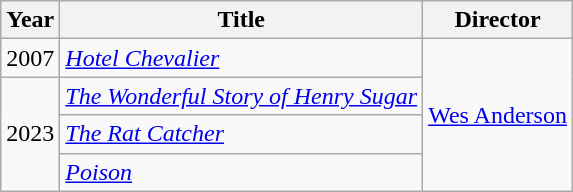<table class="wikitable">
<tr>
<th>Year</th>
<th>Title</th>
<th>Director</th>
</tr>
<tr>
<td>2007</td>
<td><em><a href='#'>Hotel Chevalier</a></em></td>
<td rowspan=4><a href='#'>Wes Anderson</a></td>
</tr>
<tr>
<td rowspan=3>2023</td>
<td><em><a href='#'>The Wonderful Story of Henry Sugar</a></em></td>
</tr>
<tr>
<td><em><a href='#'>The Rat Catcher</a></em></td>
</tr>
<tr>
<td><em><a href='#'>Poison</a></em></td>
</tr>
</table>
